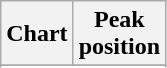<table class="wikitable plainrowheaders">
<tr>
<th>Chart</th>
<th>Peak<br>position</th>
</tr>
<tr>
</tr>
<tr>
</tr>
<tr>
</tr>
</table>
